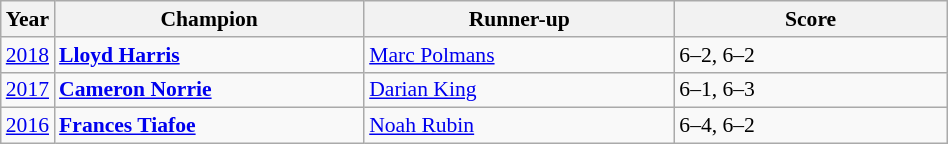<table class="wikitable" style="font-size:90%">
<tr>
<th>Year</th>
<th width="200">Champion</th>
<th width="200">Runner-up</th>
<th width="175">Score</th>
</tr>
<tr>
<td><a href='#'>2018</a></td>
<td> <strong><a href='#'>Lloyd Harris</a></strong></td>
<td> <a href='#'>Marc Polmans</a></td>
<td>6–2, 6–2</td>
</tr>
<tr>
<td><a href='#'>2017</a></td>
<td> <strong><a href='#'>Cameron Norrie</a></strong></td>
<td> <a href='#'>Darian King</a></td>
<td>6–1, 6–3</td>
</tr>
<tr>
<td><a href='#'>2016</a></td>
<td> <strong><a href='#'>Frances Tiafoe</a></strong></td>
<td> <a href='#'>Noah Rubin</a></td>
<td>6–4, 6–2</td>
</tr>
</table>
